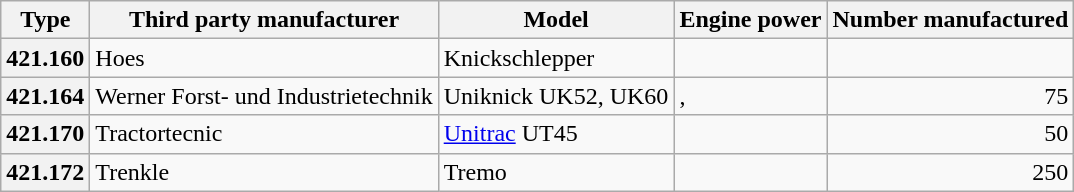<table class="wikitable" style="text-align: left;">
<tr>
<th>Type</th>
<th>Third party manufacturer</th>
<th>Model</th>
<th>Engine power</th>
<th>Number manufactured</th>
</tr>
<tr>
<th>421.160</th>
<td>Hoes</td>
<td>Knickschlepper</td>
<td></td>
<td></td>
</tr>
<tr>
<th>421.164</th>
<td>Werner Forst- und Industrietechnik</td>
<td>Uniknick UK52, UK60</td>
<td>,<br></td>
<td style="text-align: right;">75</td>
</tr>
<tr>
<th>421.170</th>
<td>Tractortecnic</td>
<td><a href='#'>Unitrac</a> UT45</td>
<td></td>
<td style="text-align: right;">50</td>
</tr>
<tr>
<th>421.172</th>
<td>Trenkle</td>
<td>Tremo</td>
<td></td>
<td style="text-align: right;">250</td>
</tr>
</table>
